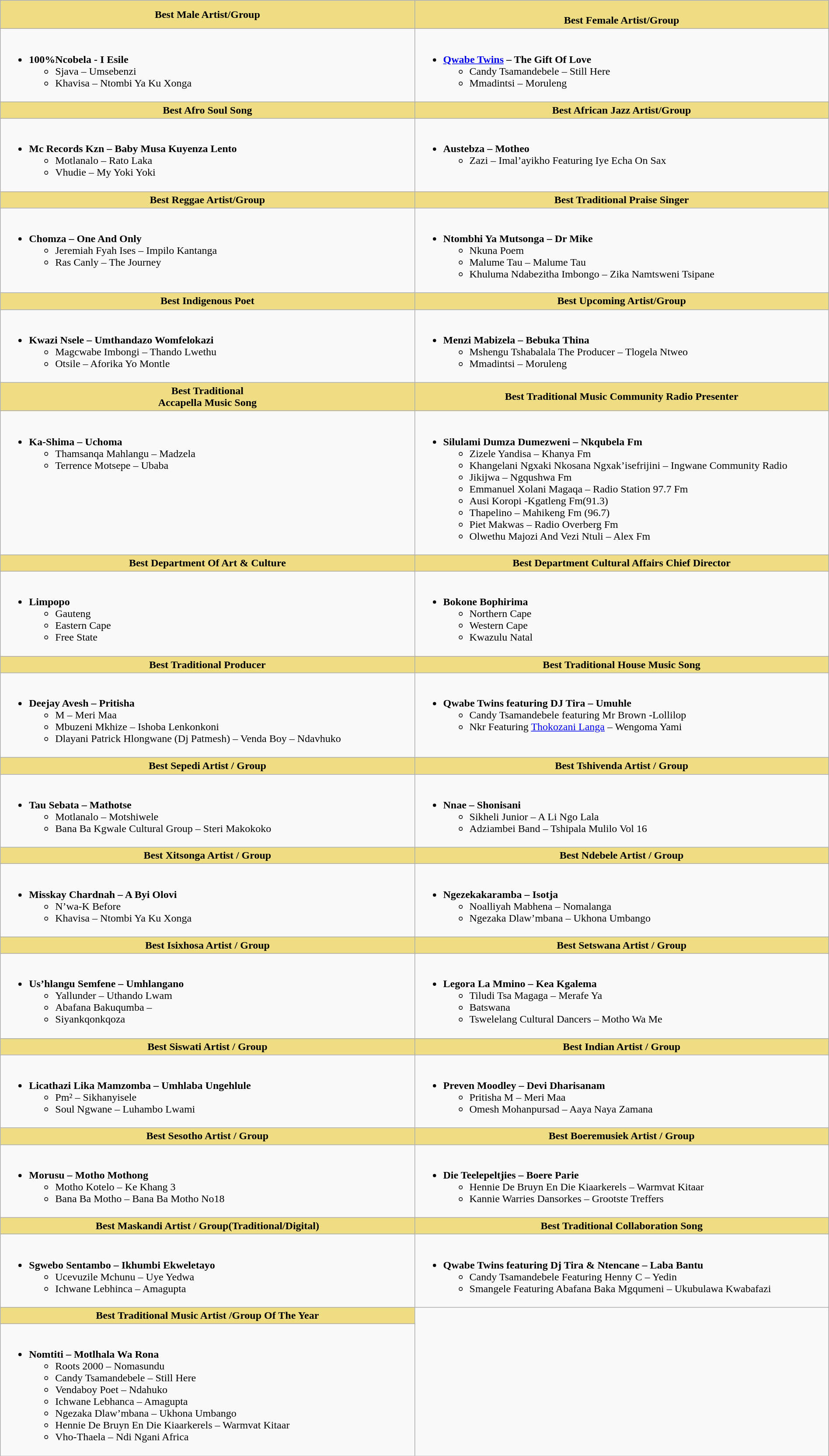<table class=wikitable width="100%">
<tr>
<th style="background:#EEDD82;" ! width="50%">Best Male Artist/Group</th>
<th style="background:#EEDD82;" ! width="50%"><br>Best Female Artist/Group</th>
</tr>
<tr>
<td valign="top"><br><ul><li><strong>100%Ncobela - I Esile</strong><ul><li>Sjava – Umsebenzi</li><li>Khavisa – Ntombi Ya Ku Xonga</li></ul></li></ul></td>
<td valign="top"><br><ul><li><strong><a href='#'>Qwabe Twins</a> – The Gift Of Love</strong><ul><li>Candy Tsamandebele – Still Here</li><li>Mmadintsi – Moruleng</li></ul></li></ul></td>
</tr>
<tr>
<th style="background:#EEDD82;" ! width="50%">Best Afro Soul Song</th>
<th style="background:#EEDD82;" ! width="50%">Best African Jazz Artist/Group</th>
</tr>
<tr>
<td valign="top"><br><ul><li><strong>Mc Records Kzn – Baby Musa Kuyenza Lento</strong><ul><li>Motlanalo – Rato Laka</li><li>Vhudie – My Yoki Yoki</li></ul></li></ul></td>
<td valign="top"><br><ul><li><strong>Austebza – Motheo</strong><ul><li>Zazi – Imal’ayikho Featuring Iye Echa On Sax</li></ul></li></ul></td>
</tr>
<tr>
<th style="background:#EEDD82;" ! width="50%">Best Reggae Artist/Group</th>
<th style="background:#EEDD82;" ! width="50%">Best Traditional Praise Singer</th>
</tr>
<tr>
<td valign="top"><br><ul><li><strong>Chomza – One And Only</strong><ul><li>Jeremiah Fyah  Ises – Impilo Kantanga</li><li>Ras Canly – The Journey</li></ul></li></ul></td>
<td valign="top"><br><ul><li><strong>Ntombhi Ya Mutsonga – Dr Mike</strong><ul><li>Nkuna Poem</li><li>Malume Tau – Malume Tau</li><li>Khuluma Ndabezitha  Imbongo – Zika Namtsweni Tsipane</li></ul></li></ul></td>
</tr>
<tr>
<th style="background:#EEDD82;" ! width="50%">Best Indigenous Poet</th>
<th style="background:#EEDD82;" ! width="50%">Best Upcoming Artist/Group</th>
</tr>
<tr>
<td valign="top"><br><ul><li><strong>Kwazi Nsele – Umthandazo Womfelokazi</strong><ul><li>Magcwabe Imbongi – Thando Lwethu</li><li>Otsile    – Aforika Yo Montle</li></ul></li></ul></td>
<td valign="top"><br><ul><li><strong>Menzi Mabizela – Bebuka Thina</strong><ul><li>Mshengu Tshabalala The Producer –  Tlogela Ntweo</li><li>Mmadintsi – Moruleng</li></ul></li></ul></td>
</tr>
<tr>
<th style="background:#EEDD82;" ! width="50%">Best Traditional<br>Accapella Music Song</th>
<th style="background:#EEDD82;" ! width="50%">Best Traditional Music Community Radio Presenter</th>
</tr>
<tr>
<td valign="top"><br><ul><li><strong>Ka-Shima – Uchoma</strong><ul><li>Thamsanqa Mahlangu – Madzela</li><li>Terrence Motsepe – Ubaba</li></ul></li></ul></td>
<td valign="top"><br><ul><li><strong>Silulami Dumza Dumezweni        – Nkqubela Fm</strong><ul><li>Zizele Yandisa – Khanya Fm</li><li>Khangelani Ngxaki Nkosana Ngxak’isefrijini – Ingwane Community Radio</li><li>Jikijwa – Ngqushwa Fm</li><li>Emmanuel Xolani Magaqa – Radio Station 97.7 Fm</li><li>Ausi Koropi -Kgatleng Fm(91.3)</li><li>Thapelino – Mahikeng Fm (96.7)</li><li>Piet Makwas – Radio Overberg Fm</li><li>Olwethu Majozi And Vezi Ntuli – Alex Fm</li></ul></li></ul></td>
</tr>
<tr>
<th style="background:#EEDD82;" ! width="50%">Best Department Of Art & Culture</th>
<th style="background:#EEDD82;" ! width="50%">Best Department Cultural Affairs Chief Director</th>
</tr>
<tr>
<td valign="top"><br><ul><li><strong>Limpopo</strong><ul><li>Gauteng</li><li>Eastern Cape</li><li>Free State</li></ul></li></ul></td>
<td valign="top"><br><ul><li><strong>Bokone Bophirima</strong><ul><li>Northern Cape</li><li>Western Cape</li><li>Kwazulu Natal</li></ul></li></ul></td>
</tr>
<tr>
<th style="background:#EEDD82;" ! width="50%">Best Traditional Producer</th>
<th style="background:#EEDD82;" ! width="50%">Best Traditional House Music Song</th>
</tr>
<tr>
<td valign="top"><br><ul><li><strong>Deejay Avesh – Pritisha</strong><ul><li>M – Meri Maa</li><li>Mbuzeni Mkhize  – Ishoba Lenkonkoni</li><li>Dlayani Patrick Hlongwane (Dj Patmesh) – Venda Boy – Ndavhuko</li></ul></li></ul></td>
<td valign ="top"><br><ul><li><strong>Qwabe Twins  featuring DJ Tira – Umuhle</strong><ul><li>Candy Tsamandebele featuring Mr Brown -Lollilop</li><li>Nkr Featuring <a href='#'>Thokozani Langa</a> – Wengoma Yami</li></ul></li></ul></td>
</tr>
<tr>
<th style="background:#EEDD82;" ! width="50%">Best Sepedi Artist / Group</th>
<th style="background:#EEDD82;" ! width="50%">Best Tshivenda Artist / Group</th>
</tr>
<tr>
<td valign="top"><br><ul><li><strong>Tau Sebata – Mathotse</strong><ul><li>Motlanalo – Motshiwele</li><li>Bana Ba Kgwale Cultural Group – Steri Makokoko</li></ul></li></ul></td>
<td valign ="top"><br><ul><li><strong>Nnae – Shonisani</strong><ul><li>Sikheli Junior – A Li Ngo Lala</li><li>Adziambei Band – Tshipala Mulilo Vol 16</li></ul></li></ul></td>
</tr>
<tr>
<th style="background:#EEDD82;" ! width="50%">Best Xitsonga Artist / Group</th>
<th style="background:#EEDD82;" ! width="50%">Best Ndebele Artist / Group</th>
</tr>
<tr>
<td valign="top"><br><ul><li><strong>Misskay Chardnah – A Byi Olovi</strong><ul><li>N’wa-K  Before</li><li>Khavisa – Ntombi Ya Ku Xonga</li></ul></li></ul></td>
<td valign="top"><br><ul><li><strong>Ngezekakaramba – Isotja</strong><ul><li>Noalliyah Mabhena – Nomalanga</li><li>Ngezaka Dlaw’mbana –  Ukhona Umbango</li></ul></li></ul></td>
</tr>
<tr>
<th style="background:#EEDD82;" ! width="50%">Best Isixhosa Artist / Group</th>
<th style="background:#EEDD82;" ! width="50%">Best Setswana Artist / Group</th>
</tr>
<tr>
<td valign="top"><br><ul><li><strong>Us’hlangu Semfene – Umhlangano</strong><ul><li>Yallunder – Uthando Lwam</li><li>Abafana  Bakuqumba –</li><li>Siyankqonkqoza</li></ul></li></ul></td>
<td valign="top"><br><ul><li><strong>Legora La Mmino – Kea Kgalema</strong><ul><li>Tiludi Tsa Magaga – Merafe Ya</li><li>Batswana</li><li>Tswelelang Cultural Dancers – Motho Wa Me</li></ul></li></ul></td>
</tr>
<tr>
<th style="background:#EEDD82;" ! width="50%">Best Siswati Artist / Group</th>
<th style="background:#EEDD82;" ! width="50%">Best Indian Artist / Group</th>
</tr>
<tr>
<td valign="top"><br><ul><li><strong>Licathazi Lika Mamzomba – Umhlaba Ungehlule</strong><ul><li>Pm² – Sikhanyisele</li><li>Soul Ngwane     – Luhambo Lwami</li></ul></li></ul></td>
<td valign="top"><br><ul><li><strong>Preven Moodley – Devi Dharisanam</strong><ul><li>Pritisha M – Meri Maa</li><li>Omesh Mohanpursad – Aaya Naya Zamana</li></ul></li></ul></td>
</tr>
<tr>
<th style="background:#EEDD82;" ! width="50%">Best Sesotho Artist / Group</th>
<th style="background:#EEDD82;" ! width="50%">Best Boeremusiek Artist / Group</th>
</tr>
<tr>
<td valign="top"><br><ul><li><strong>Morusu – Motho Mothong</strong><ul><li>Motho Kotelo – Ke Khang 3</li><li>Bana Ba Motho – Bana Ba Motho No18</li></ul></li></ul></td>
<td valign ="top"><br><ul><li><strong>Die Teelepeltjies – Boere Parie</strong><ul><li>Hennie De Bruyn En Die Kiaarkerels – Warmvat Kitaar</li><li>Kannie Warries Dansorkes – Grootste Treffers</li></ul></li></ul></td>
</tr>
<tr>
<th style="background:#EEDD82;" ! width="50%">Best Maskandi Artist / Group(Traditional/Digital)</th>
<th style="background:#EEDD82;" ! width="50%">Best Traditional Collaboration Song</th>
</tr>
<tr>
<td valign="top"><br><ul><li><strong>Sgwebo Sentambo – Ikhumbi Ekweletayo</strong><ul><li>Ucevuzile Mchunu – Uye Yedwa</li><li>Ichwane Lebhinca – Amagupta</li></ul></li></ul></td>
<td valign="top"><br><ul><li><strong>Qwabe Twins   featuring  Dj Tira &  Ntencane – Laba Bantu</strong><ul><li>Candy Tsamandebele  Featuring  Henny C – Yedin</li><li>Smangele Featuring Abafana Baka Mgqumeni – Ukubulawa Kwabafazi</li></ul></li></ul></td>
</tr>
<tr>
<th style="background:#EEDD82;" ! width="50%">Best Traditional Music Artist /Group Of The Year</th>
</tr>
<tr>
<td valign="top"><br><ul><li><strong>Nomtiti  – Motlhala Wa Rona</strong><ul><li>Roots 2000 – Nomasundu</li><li>Candy Tsamandebele    – Still Here</li><li>Vendaboy Poet – Ndahuko</li><li>Ichwane Lebhanca – Amagupta</li><li>Ngezaka Dlaw’mbana – Ukhona Umbango</li><li>Hennie De Bruyn En Die Kiaarkerels – Warmvat Kitaar</li><li>Vho-Thaela – Ndi Ngani Africa</li></ul></li></ul></td>
</tr>
</table>
